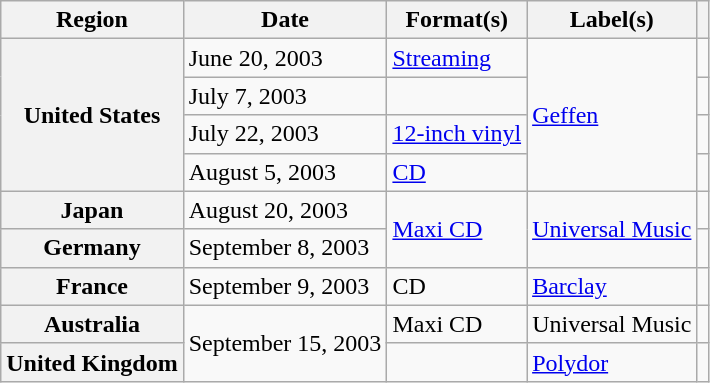<table class="wikitable plainrowheaders">
<tr>
<th scope="col">Region</th>
<th scope="col">Date</th>
<th scope="col">Format(s)</th>
<th scope="col">Label(s)</th>
<th scope="col"></th>
</tr>
<tr>
<th scope="row" rowspan="4">United States</th>
<td>June 20, 2003</td>
<td><a href='#'>Streaming</a></td>
<td rowspan="4"><a href='#'>Geffen</a></td>
<td></td>
</tr>
<tr>
<td>July 7, 2003</td>
<td></td>
<td></td>
</tr>
<tr>
<td>July 22, 2003</td>
<td><a href='#'>12-inch vinyl</a></td>
<td></td>
</tr>
<tr>
<td>August 5, 2003</td>
<td><a href='#'>CD</a></td>
<td></td>
</tr>
<tr>
<th scope="row">Japan</th>
<td>August 20, 2003</td>
<td rowspan="2"><a href='#'>Maxi CD</a></td>
<td rowspan="2"><a href='#'>Universal Music</a></td>
<td></td>
</tr>
<tr>
<th scope="row">Germany</th>
<td>September 8, 2003</td>
<td></td>
</tr>
<tr>
<th scope="row">France</th>
<td>September 9, 2003</td>
<td>CD</td>
<td><a href='#'>Barclay</a></td>
<td></td>
</tr>
<tr>
<th scope="row">Australia</th>
<td rowspan="2">September 15, 2003</td>
<td>Maxi CD</td>
<td>Universal Music</td>
<td></td>
</tr>
<tr>
<th scope="row">United Kingdom</th>
<td></td>
<td><a href='#'>Polydor</a></td>
<td></td>
</tr>
</table>
